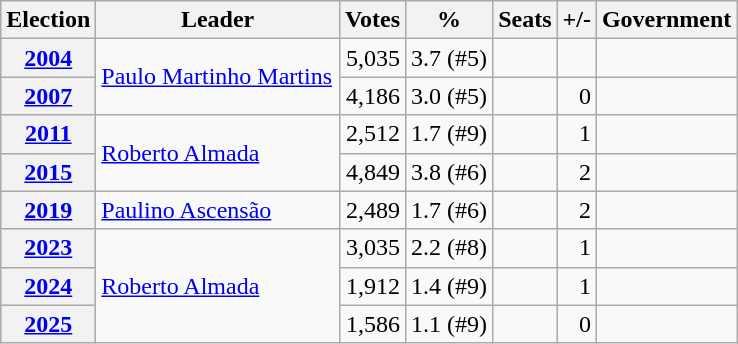<table class="wikitable" style="text-align:right;">
<tr>
<th>Election</th>
<th width="155px">Leader</th>
<th>Votes</th>
<th>%</th>
<th>Seats</th>
<th>+/-</th>
<th>Government</th>
</tr>
<tr>
<th><a href='#'>2004</a></th>
<td rowspan="2" align=left><a href='#'>Paulo Martinho Martins</a></td>
<td>5,035</td>
<td>3.7 (#5)</td>
<td></td>
<td></td>
<td></td>
</tr>
<tr>
<th><a href='#'>2007</a></th>
<td>4,186</td>
<td>3.0 (#5)</td>
<td></td>
<td>0</td>
<td></td>
</tr>
<tr>
<th><a href='#'>2011</a></th>
<td rowspan="2" align=left><a href='#'>Roberto Almada</a></td>
<td>2,512</td>
<td>1.7 (#9)</td>
<td></td>
<td>1</td>
<td></td>
</tr>
<tr>
<th><a href='#'>2015</a></th>
<td>4,849</td>
<td>3.8 (#6)</td>
<td></td>
<td>2</td>
<td></td>
</tr>
<tr>
<th><a href='#'>2019</a></th>
<td align=left><a href='#'>Paulino Ascensão</a></td>
<td>2,489</td>
<td>1.7 (#6)</td>
<td></td>
<td>2</td>
<td></td>
</tr>
<tr>
<th><a href='#'>2023</a></th>
<td rowspan="3" align=left><a href='#'>Roberto Almada</a></td>
<td>3,035</td>
<td>2.2 (#8)</td>
<td></td>
<td>1</td>
<td></td>
</tr>
<tr>
<th><a href='#'>2024</a></th>
<td>1,912</td>
<td>1.4 (#9)</td>
<td></td>
<td>1</td>
<td></td>
</tr>
<tr>
<th><a href='#'>2025</a></th>
<td>1,586</td>
<td>1.1 (#9)</td>
<td></td>
<td>0</td>
<td></td>
</tr>
</table>
